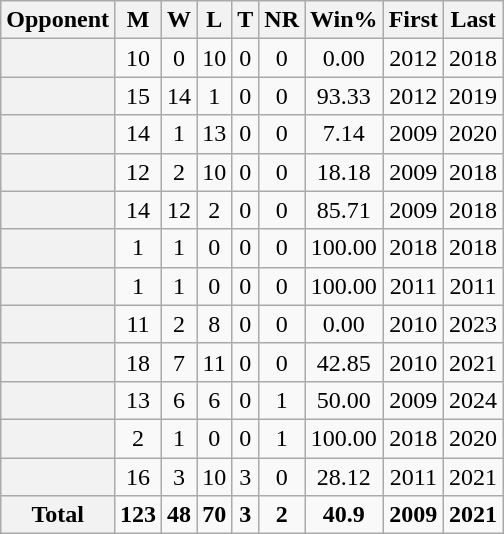<table class="wikitable plainrowheaders sortable" style="text-align:center">
<tr>
<th scope="col">Opponent</th>
<th scope="col">M</th>
<th scope="col">W</th>
<th scope="col">L</th>
<th scope="col">T</th>
<th scope="col">NR</th>
<th scope="col">Win%</th>
<th scope="col">First</th>
<th scope="col">Last</th>
</tr>
<tr>
<th scope="row"></th>
<td>10</td>
<td>0</td>
<td>10</td>
<td>0</td>
<td>0</td>
<td>0.00</td>
<td>2012</td>
<td>2018</td>
</tr>
<tr>
<th scope="row"></th>
<td>15</td>
<td>14</td>
<td>1</td>
<td>0</td>
<td>0</td>
<td>93.33</td>
<td>2012</td>
<td>2019</td>
</tr>
<tr>
<th scope="row"></th>
<td>14</td>
<td>1</td>
<td>13</td>
<td>0</td>
<td>0</td>
<td>7.14</td>
<td>2009</td>
<td>2020</td>
</tr>
<tr>
<th scope="row"></th>
<td>12</td>
<td>2</td>
<td>10</td>
<td>0</td>
<td>0</td>
<td>18.18</td>
<td>2009</td>
<td>2018</td>
</tr>
<tr>
<th scope="row"></th>
<td>14</td>
<td>12</td>
<td>2</td>
<td>0</td>
<td>0</td>
<td>85.71</td>
<td>2009</td>
<td>2018</td>
</tr>
<tr>
<th scope="row"></th>
<td>1</td>
<td>1</td>
<td>0</td>
<td>0</td>
<td>0</td>
<td>100.00</td>
<td>2018</td>
<td>2018</td>
</tr>
<tr>
<th scope="row"></th>
<td>1</td>
<td>1</td>
<td>0</td>
<td>0</td>
<td>0</td>
<td>100.00</td>
<td>2011</td>
<td>2011</td>
</tr>
<tr>
<th scope="row"></th>
<td>11</td>
<td>2</td>
<td>8</td>
<td>0</td>
<td>0</td>
<td>0.00</td>
<td>2010</td>
<td>2023</td>
</tr>
<tr>
<th scope="row"></th>
<td>18</td>
<td>7</td>
<td>11</td>
<td>0</td>
<td>0</td>
<td>42.85</td>
<td>2010</td>
<td>2021</td>
</tr>
<tr>
<th scope="row"></th>
<td>13</td>
<td>6</td>
<td>6</td>
<td>0</td>
<td>1</td>
<td>50.00</td>
<td>2009</td>
<td>2024</td>
</tr>
<tr>
<th scope="row"></th>
<td>2</td>
<td>1</td>
<td>0</td>
<td>0</td>
<td>1</td>
<td>100.00</td>
<td>2018</td>
<td>2020</td>
</tr>
<tr>
<th scope="row"></th>
<td>16</td>
<td>3</td>
<td>10</td>
<td>3</td>
<td>0</td>
<td>28.12</td>
<td>2011</td>
<td>2021</td>
</tr>
<tr class="sortbottom">
<th scope="row"><strong>Total</strong></th>
<td><strong>123 </strong></td>
<td><strong>48 </strong></td>
<td><strong>70</strong></td>
<td><strong>3</strong></td>
<td><strong>2 </strong></td>
<td><strong>40.9</strong></td>
<td><strong>2009</strong></td>
<td><strong>2021</strong></td>
</tr>
</table>
